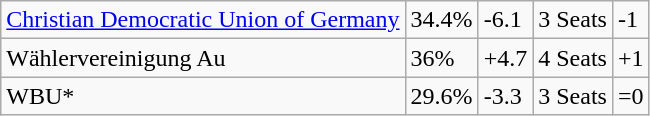<table class="wikitable">
<tr>
<td><a href='#'>Christian Democratic Union of Germany</a></td>
<td>34.4%</td>
<td>-6.1</td>
<td>3 Seats</td>
<td>-1</td>
</tr>
<tr>
<td>Wählervereinigung Au</td>
<td>36%</td>
<td>+4.7</td>
<td>4 Seats</td>
<td>+1</td>
</tr>
<tr>
<td>WBU*</td>
<td>29.6%</td>
<td>-3.3</td>
<td>3 Seats</td>
<td>=0</td>
</tr>
</table>
